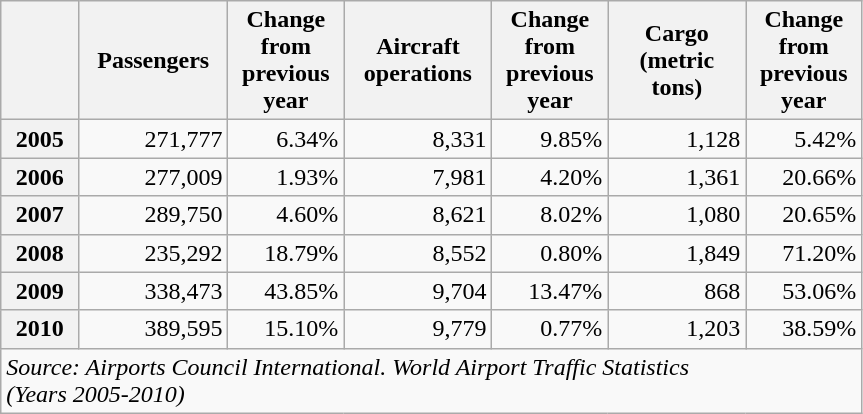<table class="wikitable"  style="text-align:right; width:575px">
<tr>
<th style="width:50px"></th>
<th style="width:100px">Passengers</th>
<th style="width:75px">Change from previous year</th>
<th style="width:100px">Aircraft operations</th>
<th style="width:75px">Change from previous year</th>
<th style="width:100px">Cargo<br>(metric tons)</th>
<th style="width:75px">Change from previous year</th>
</tr>
<tr>
<th>2005</th>
<td>271,777</td>
<td> 6.34%</td>
<td>8,331</td>
<td> 9.85%</td>
<td>1,128</td>
<td> 5.42%</td>
</tr>
<tr>
<th>2006</th>
<td>277,009</td>
<td> 1.93%</td>
<td>7,981</td>
<td> 4.20%</td>
<td>1,361</td>
<td>20.66%</td>
</tr>
<tr>
<th>2007</th>
<td>289,750</td>
<td> 4.60%</td>
<td>8,621</td>
<td> 8.02%</td>
<td>1,080</td>
<td>20.65%</td>
</tr>
<tr>
<th>2008</th>
<td>235,292</td>
<td>18.79%</td>
<td>8,552</td>
<td> 0.80%</td>
<td>1,849</td>
<td>71.20%</td>
</tr>
<tr>
<th>2009</th>
<td>338,473</td>
<td>43.85%</td>
<td>9,704</td>
<td>13.47%</td>
<td>868</td>
<td>53.06%</td>
</tr>
<tr>
<th>2010</th>
<td>389,595</td>
<td>15.10%</td>
<td>9,779</td>
<td> 0.77%</td>
<td>1,203</td>
<td>38.59%</td>
</tr>
<tr>
<td colspan="7" style="text-align:left;"><em>Source: Airports Council International. World Airport Traffic Statistics<br>(Years 2005-2010)</em></td>
</tr>
</table>
